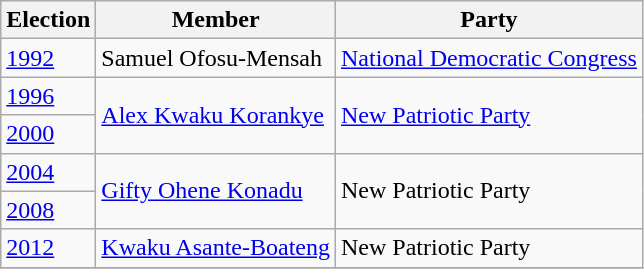<table class="wikitable">
<tr>
<th>Election</th>
<th>Member</th>
<th>Party</th>
</tr>
<tr>
<td><a href='#'>1992</a></td>
<td>Samuel Ofosu-Mensah</td>
<td><a href='#'>National Democratic Congress</a></td>
</tr>
<tr>
<td><a href='#'>1996</a></td>
<td rowspan="2"><a href='#'>Alex Kwaku Korankye</a></td>
<td rowspan="2"><a href='#'>New Patriotic Party</a></td>
</tr>
<tr>
<td><a href='#'>2000</a></td>
</tr>
<tr>
<td><a href='#'>2004</a></td>
<td rowspan="2"><a href='#'>Gifty Ohene Konadu</a></td>
<td rowspan="2">New Patriotic Party</td>
</tr>
<tr>
<td><a href='#'>2008</a></td>
</tr>
<tr>
<td><a href='#'>2012</a></td>
<td><a href='#'>Kwaku Asante-Boateng</a></td>
<td>New Patriotic Party</td>
</tr>
<tr>
</tr>
</table>
